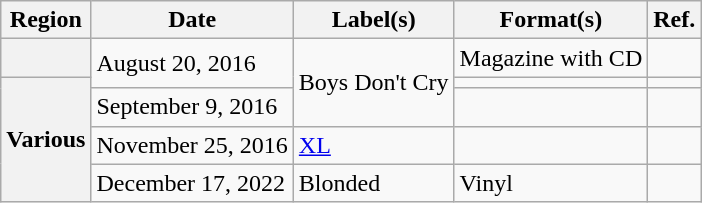<table class="wikitable plainrowheaders">
<tr>
<th scope="col">Region</th>
<th scope="col">Date</th>
<th scope="col">Label(s)</th>
<th scope="col">Format(s)</th>
<th scope="col">Ref.</th>
</tr>
<tr>
<th scope="row"></th>
<td rowspan="2">August 20, 2016</td>
<td rowspan="3">Boys Don't Cry</td>
<td>Magazine with CD </td>
<td style="text-align:center;"></td>
</tr>
<tr>
<th scope="row" rowspan="4">Various</th>
<td></td>
<td style="text-align:center;"></td>
</tr>
<tr>
<td>September 9, 2016</td>
<td></td>
<td style="text-align:center;"></td>
</tr>
<tr>
<td>November 25, 2016</td>
<td><a href='#'>XL</a></td>
<td></td>
<td style="text-align:center;"></td>
</tr>
<tr>
<td>December 17, 2022</td>
<td>Blonded</td>
<td>Vinyl </td>
<td style="text-align:center;"></td>
</tr>
</table>
